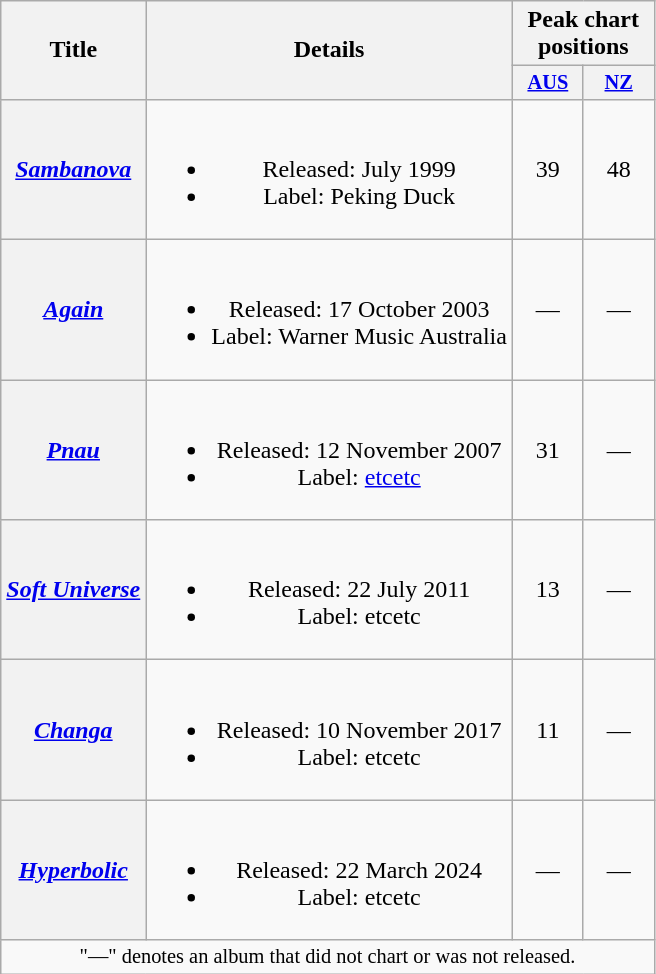<table class="wikitable plainrowheaders" style="text-align:center;">
<tr>
<th scope="col" rowspan="2">Title</th>
<th scope="col" rowspan="2">Details</th>
<th scope="col" colspan="2">Peak chart positions</th>
</tr>
<tr>
<th scope="col" style="width:3em;font-size:85%;"><a href='#'>AUS</a><br></th>
<th scope="col" style="width:3em;font-size:85%;"><a href='#'>NZ</a><br></th>
</tr>
<tr>
<th scope="row"><em><a href='#'>Sambanova</a></em></th>
<td><br><ul><li>Released: July 1999</li><li>Label: Peking Duck</li></ul></td>
<td>39</td>
<td>48</td>
</tr>
<tr>
<th scope="row"><em><a href='#'>Again</a></em></th>
<td><br><ul><li>Released: 17 October 2003</li><li>Label: Warner Music Australia</li></ul></td>
<td>—</td>
<td>—</td>
</tr>
<tr>
<th scope="row"><em><a href='#'>Pnau</a></em></th>
<td><br><ul><li>Released: 12 November 2007</li><li>Label: <a href='#'>etcetc</a></li></ul></td>
<td>31</td>
<td>—</td>
</tr>
<tr>
<th scope="row"><em><a href='#'>Soft Universe</a></em></th>
<td><br><ul><li>Released: 22 July 2011</li><li>Label: etcetc</li></ul></td>
<td>13</td>
<td>—</td>
</tr>
<tr>
<th scope="row"><em><a href='#'>Changa</a></em></th>
<td><br><ul><li>Released: 10 November 2017</li><li>Label: etcetc</li></ul></td>
<td>11</td>
<td>—</td>
</tr>
<tr>
<th scope="row"><em><a href='#'>Hyperbolic</a></em></th>
<td><br><ul><li>Released: 22 March 2024</li><li>Label: etcetc</li></ul></td>
<td>—</td>
<td>—</td>
</tr>
<tr>
<td colspan="18" style="font-size:85%">"—" denotes an album that did not chart or was not released.</td>
</tr>
</table>
